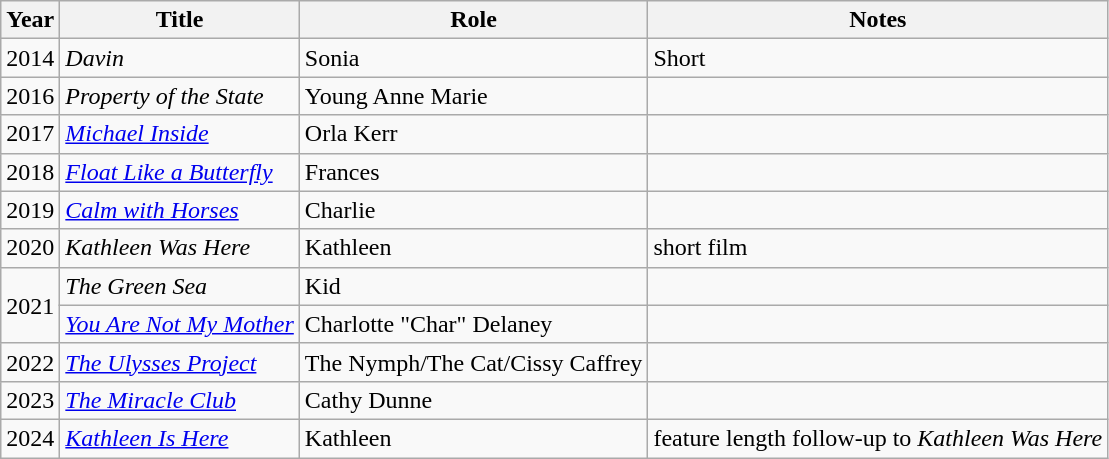<table class="wikitable sortable">
<tr>
<th>Year</th>
<th>Title</th>
<th>Role</th>
<th>Notes</th>
</tr>
<tr>
<td>2014</td>
<td><em>Davin</em></td>
<td>Sonia</td>
<td>Short</td>
</tr>
<tr>
<td>2016</td>
<td><em>Property of the State</em></td>
<td>Young Anne Marie</td>
<td></td>
</tr>
<tr>
<td>2017</td>
<td><em><a href='#'>Michael Inside</a></em></td>
<td>Orla Kerr</td>
<td></td>
</tr>
<tr>
<td>2018</td>
<td><em><a href='#'>Float Like a Butterfly</a></em></td>
<td>Frances</td>
<td></td>
</tr>
<tr>
<td>2019</td>
<td><em><a href='#'>Calm with Horses</a></em></td>
<td>Charlie</td>
<td></td>
</tr>
<tr>
<td>2020</td>
<td><em>Kathleen Was Here</em></td>
<td>Kathleen</td>
<td>short film</td>
</tr>
<tr>
<td rowspan="2">2021</td>
<td><em>The Green Sea</em></td>
<td>Kid</td>
<td></td>
</tr>
<tr>
<td><em><a href='#'>You Are Not My Mother</a></em></td>
<td>Charlotte "Char" Delaney</td>
<td></td>
</tr>
<tr>
<td>2022</td>
<td><em><a href='#'>The Ulysses Project</a></em></td>
<td>The Nymph/The Cat/Cissy Caffrey</td>
<td></td>
</tr>
<tr>
<td>2023</td>
<td><em><a href='#'>The Miracle Club</a></em></td>
<td>Cathy Dunne</td>
<td></td>
</tr>
<tr>
<td>2024</td>
<td><em><a href='#'>Kathleen Is Here</a></em></td>
<td>Kathleen</td>
<td>feature length follow-up to <em>Kathleen Was Here</em></td>
</tr>
</table>
